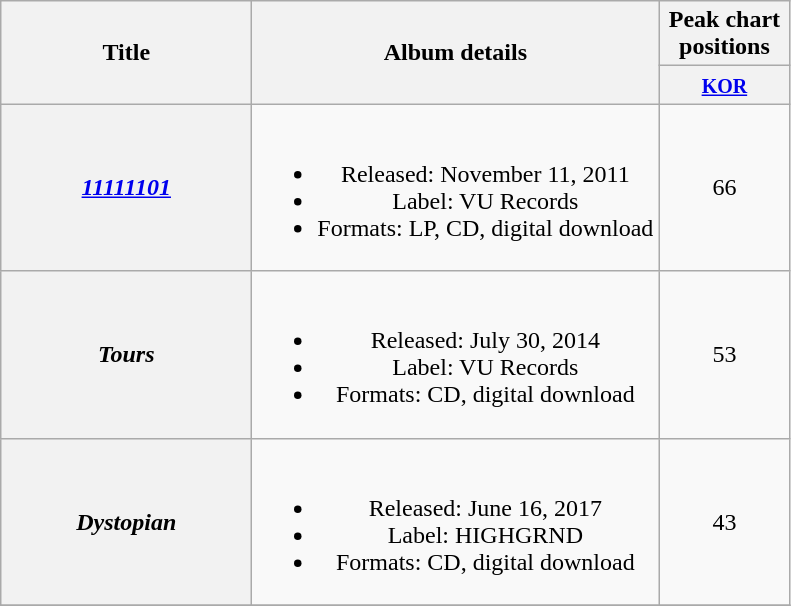<table class="wikitable plainrowheaders" style="text-align:center;">
<tr>
<th scope="col" rowspan="2" style="width:10em;">Title</th>
<th scope="col" rowspan="2">Album details</th>
<th scope="col" colspan="1" style="width:5em;">Peak chart positions</th>
</tr>
<tr>
<th><small><a href='#'>KOR</a></small><br></th>
</tr>
<tr>
<th scope="row"><em><a href='#'>11111101</a></em></th>
<td><br><ul><li>Released: November 11, 2011</li><li>Label: VU Records</li><li>Formats: LP, CD, digital download</li></ul></td>
<td>66</td>
</tr>
<tr>
<th scope="row"><em>Tours</em></th>
<td><br><ul><li>Released: July 30, 2014</li><li>Label: VU Records</li><li>Formats: CD, digital download</li></ul></td>
<td>53</td>
</tr>
<tr>
<th scope="row"><em>Dystopian</em></th>
<td><br><ul><li>Released: June 16, 2017</li><li>Label: HIGHGRND</li><li>Formats: CD, digital download</li></ul></td>
<td>43</td>
</tr>
<tr>
</tr>
</table>
